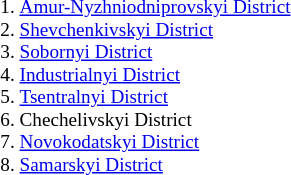<table class="toccolours"  style="float:right; font-size:80%; margin-left:10px;">
<tr>
<td style="padding-left:1em;"><ol><br><li><a href='#'>Amur-Nyzhniodniprovskyi District</a></li>
<li><a href='#'>Shevchenkivskyi District</a></li>
<li><a href='#'>Sobornyi District</a></li>
<li><a href='#'>Industrialnyi District</a></li>
<li><a href='#'>Tsentralnyi District</a></li>
<li>Chechelivskyi District</li>
<li><a href='#'>Novokodatskyi District</a></li>
<li><a href='#'>Samarskyi District</a></li>
</ol></td>
<td></td>
<td><ol><br></ol></td>
</tr>
</table>
